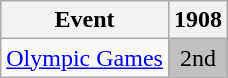<table class="wikitable">
<tr>
<th>Event</th>
<th>1908</th>
</tr>
<tr>
<td><a href='#'>Olympic Games</a></td>
<td align="center" bgcolor="silver">2nd</td>
</tr>
</table>
